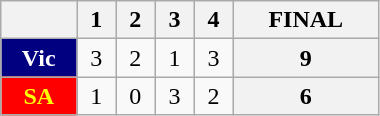<table class=wikitable style="width:20%;15%;15%;15%;15%;20%">
<tr>
<th></th>
<th>1</th>
<th>2</th>
<th>3</th>
<th>4</th>
<th>FINAL</th>
</tr>
<tr>
<th style="background:navy; color:white">Vic</th>
<td align=center>3</td>
<td align=center>2</td>
<td align=center>1</td>
<td align=center>3</td>
<th>9</th>
</tr>
<tr>
<th style="background:red; color:yellow">SA</th>
<td align=center>1</td>
<td align=center>0</td>
<td align=center>3</td>
<td align=center>2</td>
<th>6</th>
</tr>
</table>
